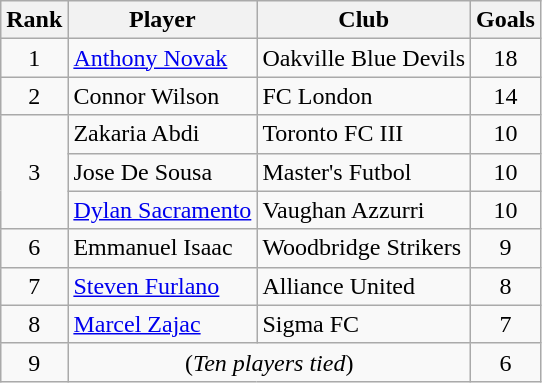<table class="wikitable">
<tr>
<th>Rank</th>
<th>Player</th>
<th>Club</th>
<th>Goals</th>
</tr>
<tr>
<td align=center>1</td>
<td> <a href='#'>Anthony Novak</a></td>
<td>Oakville Blue Devils</td>
<td align=center>18</td>
</tr>
<tr>
<td align=center>2</td>
<td> Connor Wilson</td>
<td>FC London</td>
<td align=center>14</td>
</tr>
<tr>
<td align=center rowspan=3>3</td>
<td> Zakaria Abdi</td>
<td>Toronto FC III</td>
<td align=center>10</td>
</tr>
<tr>
<td> Jose De Sousa</td>
<td>Master's Futbol</td>
<td align=center>10</td>
</tr>
<tr>
<td> <a href='#'>Dylan Sacramento</a></td>
<td>Vaughan Azzurri</td>
<td align=center>10</td>
</tr>
<tr>
<td align=center>6</td>
<td> Emmanuel Isaac</td>
<td>Woodbridge Strikers</td>
<td align=center>9</td>
</tr>
<tr>
<td align=center>7</td>
<td> <a href='#'>Steven Furlano</a></td>
<td>Alliance United</td>
<td align=center>8</td>
</tr>
<tr>
<td align=center>8</td>
<td> <a href='#'>Marcel Zajac</a></td>
<td>Sigma FC</td>
<td align=center>7</td>
</tr>
<tr>
<td align=center>9</td>
<td align=center colspan=2>(<em>Ten players tied</em>)</td>
<td align=center>6</td>
</tr>
</table>
